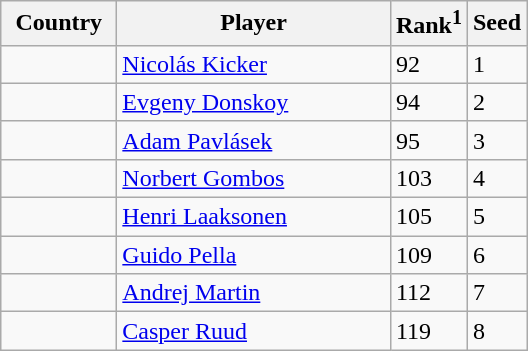<table class="sortable wikitable">
<tr>
<th width="70">Country</th>
<th width="175">Player</th>
<th>Rank<sup>1</sup></th>
<th>Seed</th>
</tr>
<tr>
<td></td>
<td><a href='#'>Nicolás Kicker</a></td>
<td>92</td>
<td>1</td>
</tr>
<tr>
<td></td>
<td><a href='#'>Evgeny Donskoy</a></td>
<td>94</td>
<td>2</td>
</tr>
<tr>
<td></td>
<td><a href='#'>Adam Pavlásek</a></td>
<td>95</td>
<td>3</td>
</tr>
<tr>
<td></td>
<td><a href='#'>Norbert Gombos</a></td>
<td>103</td>
<td>4</td>
</tr>
<tr>
<td></td>
<td><a href='#'>Henri Laaksonen</a></td>
<td>105</td>
<td>5</td>
</tr>
<tr>
<td></td>
<td><a href='#'>Guido Pella</a></td>
<td>109</td>
<td>6</td>
</tr>
<tr>
<td></td>
<td><a href='#'>Andrej Martin</a></td>
<td>112</td>
<td>7</td>
</tr>
<tr>
<td></td>
<td><a href='#'>Casper Ruud</a></td>
<td>119</td>
<td>8</td>
</tr>
</table>
